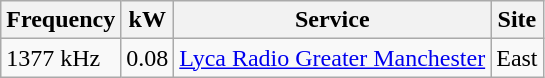<table class="wikitable sortable">
<tr>
<th>Frequency</th>
<th>kW</th>
<th>Service</th>
<th>Site</th>
</tr>
<tr>
<td>1377 kHz</td>
<td>0.08</td>
<td><a href='#'>Lyca Radio Greater Manchester</a></td>
<td>East</td>
</tr>
</table>
